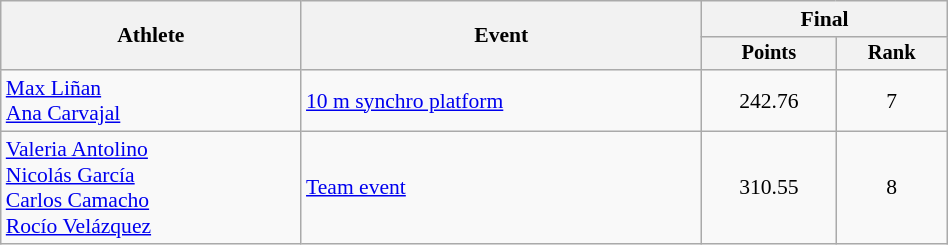<table class="wikitable" style="text-align:center; font-size:90%; width:50%;">
<tr>
<th rowspan=2>Athlete</th>
<th rowspan=2>Event</th>
<th colspan=2>Final</th>
</tr>
<tr style="font-size:95%">
<th>Points</th>
<th>Rank</th>
</tr>
<tr>
<td align=left><a href='#'>Max Liñan</a><br><a href='#'>Ana Carvajal</a></td>
<td align=left><a href='#'>10 m synchro platform</a></td>
<td>242.76</td>
<td>7</td>
</tr>
<tr>
<td align=left><a href='#'>Valeria Antolino</a><br><a href='#'>Nicolás García</a><br><a href='#'>Carlos Camacho</a><br><a href='#'>Rocío Velázquez</a></td>
<td align=left><a href='#'>Team event</a></td>
<td>310.55</td>
<td>8</td>
</tr>
</table>
